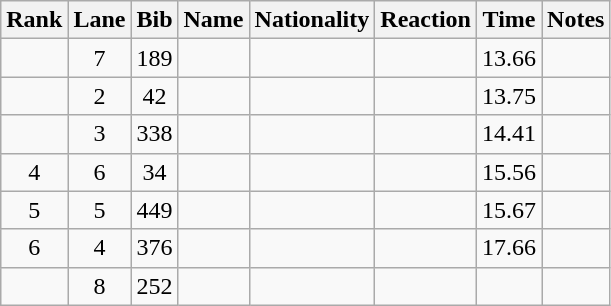<table class="wikitable sortable" style="text-align:center">
<tr>
<th>Rank</th>
<th>Lane</th>
<th>Bib</th>
<th>Name</th>
<th>Nationality</th>
<th>Reaction</th>
<th>Time</th>
<th>Notes</th>
</tr>
<tr>
<td></td>
<td>7</td>
<td>189</td>
<td align=left></td>
<td align=left></td>
<td></td>
<td>13.66</td>
<td></td>
</tr>
<tr>
<td></td>
<td>2</td>
<td>42</td>
<td align=left></td>
<td align=left></td>
<td></td>
<td>13.75</td>
<td></td>
</tr>
<tr>
<td></td>
<td>3</td>
<td>338</td>
<td align=left></td>
<td align=left></td>
<td></td>
<td>14.41</td>
<td></td>
</tr>
<tr>
<td>4</td>
<td>6</td>
<td>34</td>
<td align=left></td>
<td align=left></td>
<td></td>
<td>15.56</td>
<td></td>
</tr>
<tr>
<td>5</td>
<td>5</td>
<td>449</td>
<td align=left></td>
<td align=left></td>
<td></td>
<td>15.67</td>
<td></td>
</tr>
<tr>
<td>6</td>
<td>4</td>
<td>376</td>
<td align=left></td>
<td align=left></td>
<td></td>
<td>17.66</td>
<td></td>
</tr>
<tr>
<td></td>
<td>8</td>
<td>252</td>
<td align=left></td>
<td align=left></td>
<td></td>
<td></td>
<td><strong></strong></td>
</tr>
</table>
